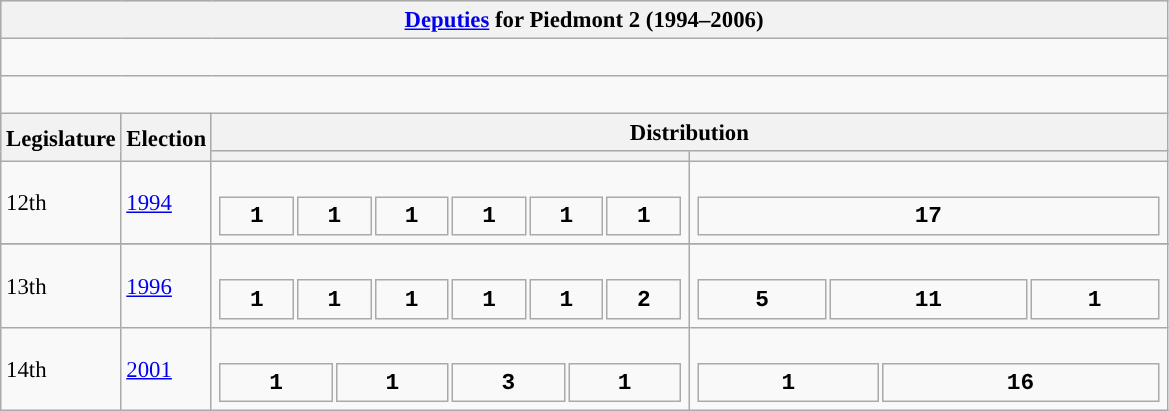<table class="wikitable" style="font-size:95%;">
<tr bgcolor="#CCCCCC">
<th colspan="4"><a href='#'>Deputies</a> for Piedmont 2 (1994–2006)</th>
</tr>
<tr>
<td colspan="4"><br>









</td>
</tr>
<tr>
<td colspan="4"><br>



</td>
</tr>
<tr bgcolor="#CCCCCC">
<th rowspan=2>Legislature</th>
<th rowspan=2>Election</th>
<th colspan=2>Distribution</th>
</tr>
<tr>
<th></th>
<th></th>
</tr>
<tr>
<td>12th</td>
<td><a href='#'>1994</a></td>
<td><br><table style="width:20.5em; font-size:100%; text-align:center; font-family:Courier New;">
<tr style="font-weight:bold">
<td style="background:">1</td>
<td style="background:">1</td>
<td style="background:">1</td>
<td style="background:">1</td>
<td style="background:">1</td>
<td style="background:">1</td>
</tr>
</table>
</td>
<td><br><table style="width:20.5em; font-size:100%; text-align:center; font-family:Courier New;">
<tr style="font-weight:bold">
<td style="background:">17</td>
</tr>
</table>
</td>
</tr>
<tr>
</tr>
<tr>
<td>13th</td>
<td><a href='#'>1996</a></td>
<td><br><table style="width:20.5em; font-size:100%; text-align:center; font-family:Courier New;">
<tr style="font-weight:bold">
<td style="background:">1</td>
<td style="background:">1</td>
<td style="background:">1</td>
<td style="background:">1</td>
<td style="background:">1</td>
<td style="background:">2</td>
</tr>
</table>
</td>
<td><br><table style="width:20.5em; font-size:100%; text-align:center; font-family:Courier New;">
<tr style="font-weight:bold">
<td style="background:">5</td>
<td style="background:">11</td>
<td style="background:">1</td>
</tr>
</table>
</td>
</tr>
<tr>
<td>14th</td>
<td><a href='#'>2001</a></td>
<td><br><table style="width:20.5em; font-size:100%; text-align:center; font-family:Courier New;">
<tr style="font-weight:bold">
<td style="background:">1</td>
<td style="background:">1</td>
<td style="background:">3</td>
<td style="background:">1</td>
</tr>
</table>
</td>
<td><br><table style="width:20.5em; font-size:100%; text-align:center; font-family:Courier New;">
<tr style="font-weight:bold">
<td style="background:">1</td>
<td style="background:">16</td>
</tr>
</table>
</td>
</tr>
</table>
